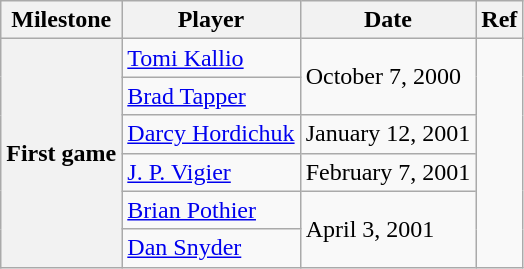<table class="wikitable">
<tr>
<th scope="col">Milestone</th>
<th scope="col">Player</th>
<th scope="col">Date</th>
<th scope="col">Ref</th>
</tr>
<tr>
<th rowspan=6>First game</th>
<td><a href='#'>Tomi Kallio</a></td>
<td rowspan=2>October 7, 2000</td>
<td rowspan=6></td>
</tr>
<tr>
<td><a href='#'>Brad Tapper</a></td>
</tr>
<tr>
<td><a href='#'>Darcy Hordichuk</a></td>
<td>January 12, 2001</td>
</tr>
<tr>
<td><a href='#'>J. P. Vigier</a></td>
<td>February 7, 2001</td>
</tr>
<tr>
<td><a href='#'>Brian Pothier</a></td>
<td rowspan=2>April 3, 2001</td>
</tr>
<tr>
<td><a href='#'>Dan Snyder</a></td>
</tr>
</table>
